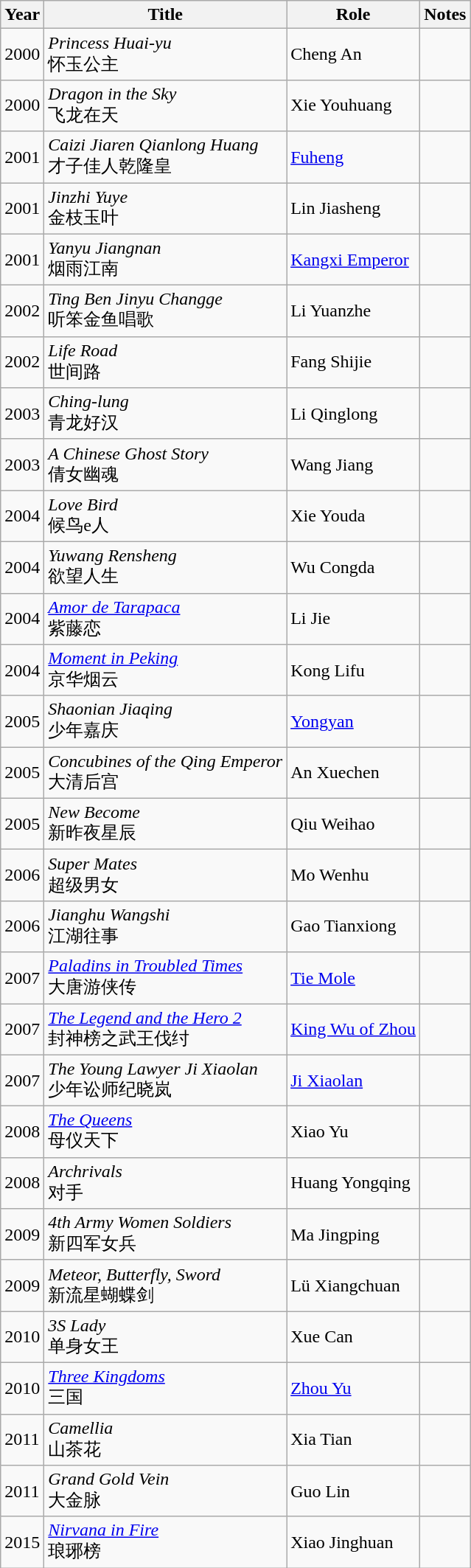<table class="wikitable sortable">
<tr>
<th>Year</th>
<th>Title</th>
<th>Role</th>
<th class="unsortable">Notes</th>
</tr>
<tr>
<td>2000</td>
<td><em>Princess Huai-yu</em><br>怀玉公主</td>
<td>Cheng An</td>
<td></td>
</tr>
<tr>
<td>2000</td>
<td><em>Dragon in the Sky</em><br>飞龙在天</td>
<td>Xie Youhuang</td>
<td></td>
</tr>
<tr>
<td>2001</td>
<td><em>Caizi Jiaren Qianlong Huang</em><br>才子佳人乾隆皇</td>
<td><a href='#'>Fuheng</a></td>
<td></td>
</tr>
<tr>
<td>2001</td>
<td><em>Jinzhi Yuye</em><br>金枝玉叶</td>
<td>Lin Jiasheng</td>
<td></td>
</tr>
<tr>
<td>2001</td>
<td><em>Yanyu Jiangnan</em><br>烟雨江南</td>
<td><a href='#'>Kangxi Emperor</a></td>
<td></td>
</tr>
<tr>
<td>2002</td>
<td><em>Ting Ben Jinyu Changge</em><br>听笨金鱼唱歌</td>
<td>Li Yuanzhe</td>
<td></td>
</tr>
<tr>
<td>2002</td>
<td><em>Life Road</em><br>世间路</td>
<td>Fang Shijie</td>
<td></td>
</tr>
<tr>
<td>2003</td>
<td><em>Ching-lung</em><br>青龙好汉</td>
<td>Li Qinglong</td>
<td></td>
</tr>
<tr>
<td>2003</td>
<td><em>A Chinese Ghost Story</em><br>倩女幽魂</td>
<td>Wang Jiang</td>
<td></td>
</tr>
<tr>
<td>2004</td>
<td><em>Love Bird</em><br>候鸟e人</td>
<td>Xie Youda</td>
</tr>
<tr>
<td>2004</td>
<td><em>Yuwang Rensheng</em><br>欲望人生</td>
<td>Wu Congda</td>
<td></td>
</tr>
<tr>
<td>2004</td>
<td><em><a href='#'>Amor de Tarapaca</a></em><br>紫藤恋</td>
<td>Li Jie</td>
<td></td>
</tr>
<tr>
<td>2004</td>
<td><em><a href='#'>Moment in Peking</a></em><br>京华烟云</td>
<td>Kong Lifu</td>
<td></td>
</tr>
<tr>
<td>2005</td>
<td><em>Shaonian Jiaqing</em><br>少年嘉庆</td>
<td><a href='#'>Yongyan</a></td>
<td></td>
</tr>
<tr>
<td>2005</td>
<td><em>Concubines of the Qing Emperor</em><br>大清后宫</td>
<td>An Xuechen</td>
<td></td>
</tr>
<tr>
<td>2005</td>
<td><em>New Become</em><br>新昨夜星辰</td>
<td>Qiu Weihao</td>
<td></td>
</tr>
<tr>
<td>2006</td>
<td><em>Super Mates</em><br>超级男女</td>
<td>Mo Wenhu</td>
<td></td>
</tr>
<tr>
<td>2006</td>
<td><em>Jianghu Wangshi</em><br>江湖往事</td>
<td>Gao Tianxiong</td>
<td></td>
</tr>
<tr>
<td>2007</td>
<td><em><a href='#'>Paladins in Troubled Times</a></em><br>大唐游侠传</td>
<td><a href='#'>Tie Mole</a></td>
<td></td>
</tr>
<tr>
<td>2007</td>
<td><em><a href='#'>The Legend and the Hero 2</a></em><br>封神榜之武王伐纣</td>
<td><a href='#'>King Wu of Zhou</a></td>
<td></td>
</tr>
<tr>
<td>2007</td>
<td><em>The Young Lawyer Ji Xiaolan</em><br>少年讼师纪晓岚</td>
<td><a href='#'>Ji Xiaolan</a></td>
<td></td>
</tr>
<tr>
<td>2008</td>
<td><em><a href='#'>The Queens</a></em><br>母仪天下</td>
<td>Xiao Yu</td>
<td></td>
</tr>
<tr>
<td>2008</td>
<td><em>Archrivals</em><br>对手</td>
<td>Huang Yongqing</td>
<td></td>
</tr>
<tr>
<td>2009</td>
<td><em>4th Army Women Soldiers</em><br>新四军女兵</td>
<td>Ma Jingping</td>
<td></td>
</tr>
<tr>
<td>2009</td>
<td><em>Meteor, Butterfly, Sword</em><br>新流星蝴蝶剑</td>
<td>Lü Xiangchuan</td>
<td></td>
</tr>
<tr>
<td>2010</td>
<td><em>3S Lady</em><br>单身女王</td>
<td>Xue Can</td>
<td></td>
</tr>
<tr>
<td>2010</td>
<td><em><a href='#'>Three Kingdoms</a></em><br>三国</td>
<td><a href='#'>Zhou Yu</a></td>
<td></td>
</tr>
<tr>
<td>2011</td>
<td><em>Camellia</em><br>山茶花</td>
<td>Xia Tian</td>
<td></td>
</tr>
<tr>
<td>2011</td>
<td><em>Grand Gold Vein</em><br>大金脉</td>
<td>Guo Lin</td>
<td></td>
</tr>
<tr>
<td>2015</td>
<td><em><a href='#'>Nirvana in Fire</a></em> <br>琅琊榜</td>
<td>Xiao Jinghuan</td>
<td></td>
</tr>
</table>
